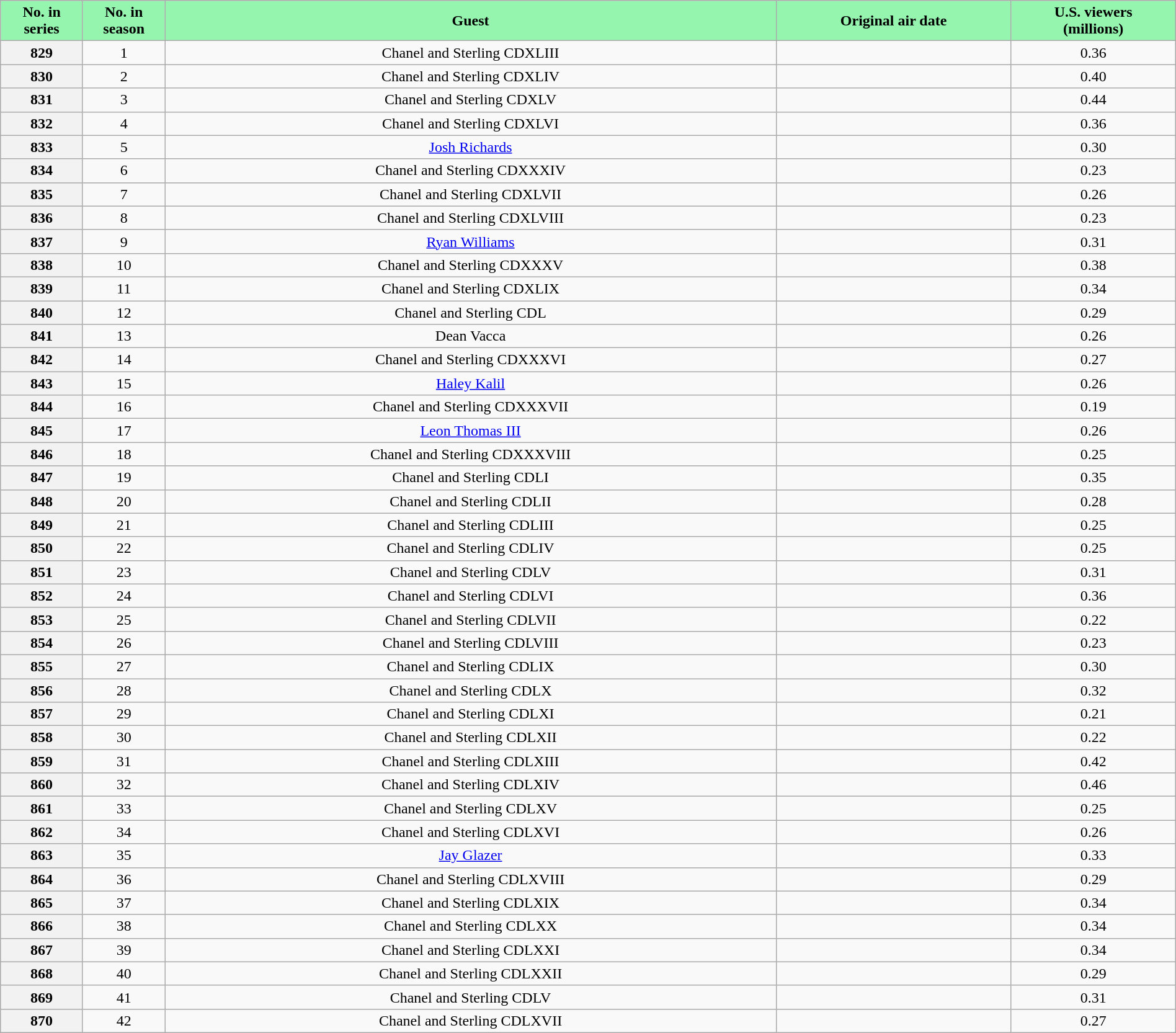<table class="wikitable plainrowheaders" style="width:100%;text-align: center">
<tr>
<th scope="col" style="background-color: #95F5AF; color: #000000;" width=7%>No. in<br>series</th>
<th scope="col" style="background-color: #95F5AF; color: #000000;" width=7%>No. in<br>season</th>
<th scope="col" style="background-color: #95F5AF; color: #000000;">Guest</th>
<th scope="col" style="background-color: #95F5AF; color: #000000;" width=20%>Original air date</th>
<th scope="col" style="background-color: #95F5AF; color: #000000;" width=14%>U.S. viewers<br>(millions)</th>
</tr>
<tr>
<th>829</th>
<td>1</td>
<td>Chanel and Sterling CDXLIII</td>
<td></td>
<td>0.36</td>
</tr>
<tr>
<th>830</th>
<td>2</td>
<td>Chanel and Sterling CDXLIV</td>
<td></td>
<td>0.40</td>
</tr>
<tr>
<th>831</th>
<td>3</td>
<td>Chanel and Sterling CDXLV</td>
<td></td>
<td>0.44</td>
</tr>
<tr>
<th>832</th>
<td>4</td>
<td>Chanel and Sterling CDXLVI</td>
<td></td>
<td>0.36</td>
</tr>
<tr>
<th>833</th>
<td>5</td>
<td><a href='#'>Josh Richards</a></td>
<td></td>
<td>0.30</td>
</tr>
<tr>
<th>834</th>
<td>6</td>
<td>Chanel and Sterling CDXXXIV</td>
<td></td>
<td>0.23</td>
</tr>
<tr>
<th>835</th>
<td>7</td>
<td>Chanel and Sterling CDXLVII</td>
<td></td>
<td>0.26</td>
</tr>
<tr>
<th>836</th>
<td>8</td>
<td>Chanel and Sterling CDXLVIII</td>
<td></td>
<td>0.23</td>
</tr>
<tr>
<th>837</th>
<td>9</td>
<td><a href='#'>Ryan Williams</a></td>
<td></td>
<td>0.31</td>
</tr>
<tr>
<th>838</th>
<td>10</td>
<td>Chanel and Sterling CDXXXV</td>
<td></td>
<td>0.38</td>
</tr>
<tr>
<th>839</th>
<td>11</td>
<td>Chanel and Sterling CDXLIX</td>
<td></td>
<td>0.34</td>
</tr>
<tr>
<th>840</th>
<td>12</td>
<td>Chanel and Sterling CDL</td>
<td></td>
<td>0.29</td>
</tr>
<tr>
<th>841</th>
<td>13</td>
<td>Dean Vacca</td>
<td></td>
<td>0.26</td>
</tr>
<tr>
<th>842</th>
<td>14</td>
<td>Chanel and Sterling CDXXXVI</td>
<td></td>
<td>0.27</td>
</tr>
<tr>
<th>843</th>
<td>15</td>
<td><a href='#'>Haley Kalil</a></td>
<td></td>
<td>0.26</td>
</tr>
<tr>
<th>844</th>
<td>16</td>
<td>Chanel and Sterling CDXXXVII</td>
<td></td>
<td>0.19</td>
</tr>
<tr>
<th>845</th>
<td>17</td>
<td><a href='#'>Leon Thomas III</a></td>
<td></td>
<td>0.26</td>
</tr>
<tr>
<th>846</th>
<td>18</td>
<td>Chanel and Sterling CDXXXVIII</td>
<td></td>
<td>0.25</td>
</tr>
<tr>
<th>847</th>
<td>19</td>
<td>Chanel and Sterling CDLI</td>
<td></td>
<td>0.35</td>
</tr>
<tr>
<th>848</th>
<td>20</td>
<td>Chanel and Sterling CDLII</td>
<td></td>
<td>0.28</td>
</tr>
<tr>
<th>849</th>
<td>21</td>
<td>Chanel and Sterling CDLIII</td>
<td></td>
<td>0.25</td>
</tr>
<tr>
<th>850</th>
<td>22</td>
<td>Chanel and Sterling CDLIV</td>
<td></td>
<td>0.25</td>
</tr>
<tr>
<th>851</th>
<td>23</td>
<td>Chanel and Sterling CDLV</td>
<td></td>
<td>0.31</td>
</tr>
<tr>
<th>852</th>
<td>24</td>
<td>Chanel and Sterling CDLVI</td>
<td></td>
<td>0.36</td>
</tr>
<tr>
<th>853</th>
<td>25</td>
<td>Chanel and Sterling CDLVII</td>
<td></td>
<td>0.22</td>
</tr>
<tr>
<th>854</th>
<td>26</td>
<td>Chanel and Sterling CDLVIII</td>
<td></td>
<td>0.23</td>
</tr>
<tr>
<th>855</th>
<td>27</td>
<td>Chanel and Sterling CDLIX</td>
<td></td>
<td>0.30</td>
</tr>
<tr>
<th>856</th>
<td>28</td>
<td>Chanel and Sterling CDLX</td>
<td></td>
<td>0.32</td>
</tr>
<tr>
<th>857</th>
<td>29</td>
<td>Chanel and Sterling CDLXI</td>
<td></td>
<td>0.21</td>
</tr>
<tr>
<th>858</th>
<td>30</td>
<td>Chanel and Sterling CDLXII</td>
<td></td>
<td>0.22</td>
</tr>
<tr>
<th>859</th>
<td>31</td>
<td>Chanel and Sterling CDLXIII</td>
<td></td>
<td>0.42</td>
</tr>
<tr>
<th>860</th>
<td>32</td>
<td>Chanel and Sterling CDLXIV</td>
<td></td>
<td>0.46</td>
</tr>
<tr>
<th>861</th>
<td>33</td>
<td>Chanel and Sterling CDLXV</td>
<td></td>
<td>0.25</td>
</tr>
<tr>
<th>862</th>
<td>34</td>
<td>Chanel and Sterling CDLXVI</td>
<td></td>
<td>0.26</td>
</tr>
<tr>
<th>863</th>
<td>35</td>
<td><a href='#'>Jay Glazer</a></td>
<td></td>
<td>0.33</td>
</tr>
<tr>
<th>864</th>
<td>36</td>
<td>Chanel and Sterling CDLXVIII</td>
<td></td>
<td>0.29</td>
</tr>
<tr>
<th>865</th>
<td>37</td>
<td>Chanel and Sterling CDLXIX</td>
<td></td>
<td>0.34</td>
</tr>
<tr>
<th>866</th>
<td>38</td>
<td>Chanel and Sterling CDLXX</td>
<td></td>
<td>0.34</td>
</tr>
<tr>
<th>867</th>
<td>39</td>
<td>Chanel and Sterling CDLXXI</td>
<td></td>
<td>0.34</td>
</tr>
<tr>
<th>868</th>
<td>40</td>
<td>Chanel and Sterling CDLXXII</td>
<td></td>
<td>0.29</td>
</tr>
<tr>
<th>869</th>
<td>41</td>
<td>Chanel and Sterling CDLV</td>
<td></td>
<td>0.31</td>
</tr>
<tr>
<th>870</th>
<td>42</td>
<td>Chanel and Sterling CDLXVII</td>
<td></td>
<td>0.27</td>
</tr>
</table>
